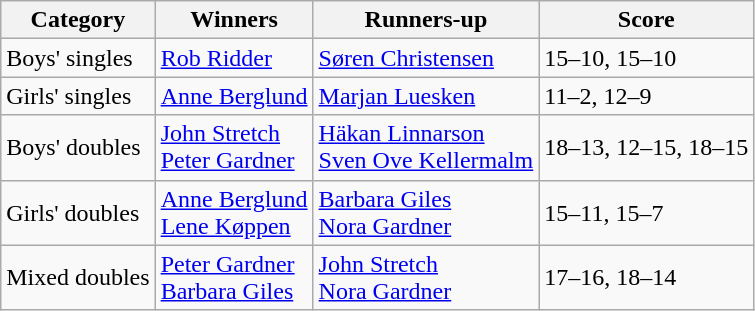<table class="wikitable">
<tr>
<th>Category</th>
<th>Winners</th>
<th>Runners-up</th>
<th>Score</th>
</tr>
<tr>
<td>Boys' singles</td>
<td> <a href='#'>Rob Ridder</a></td>
<td> <a href='#'>Søren Christensen</a></td>
<td>15–10, 15–10</td>
</tr>
<tr>
<td>Girls' singles</td>
<td> <a href='#'>Anne Berglund</a></td>
<td> <a href='#'>Marjan Luesken</a></td>
<td>11–2, 12–9</td>
</tr>
<tr>
<td>Boys' doubles</td>
<td> <a href='#'>John Stretch</a><br> <a href='#'>Peter Gardner</a></td>
<td> <a href='#'>Häkan Linnarson</a><br> <a href='#'>Sven Ove Kellermalm</a></td>
<td>18–13, 12–15, 18–15</td>
</tr>
<tr>
<td>Girls' doubles</td>
<td> <a href='#'>Anne Berglund</a><br> <a href='#'>Lene Køppen</a></td>
<td> <a href='#'>Barbara Giles</a><br> <a href='#'>Nora Gardner</a></td>
<td>15–11, 15–7</td>
</tr>
<tr>
<td>Mixed doubles</td>
<td> <a href='#'>Peter Gardner</a><br> <a href='#'>Barbara Giles</a></td>
<td> <a href='#'>John Stretch</a><br> <a href='#'>Nora Gardner</a></td>
<td>17–16, 18–14</td>
</tr>
</table>
